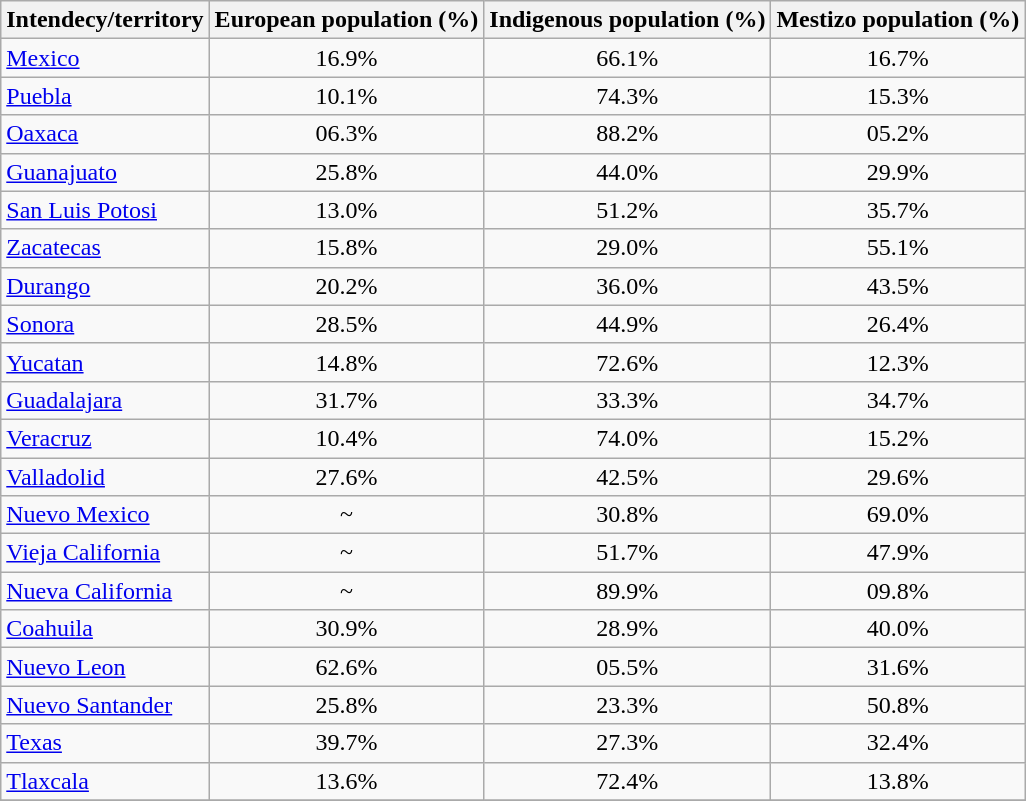<table class="wikitable sortable" style="float:center; text-align:center;">
<tr>
<th>Intendecy/territory</th>
<th>European population (%)</th>
<th>Indigenous population (%)</th>
<th>Mestizo population (%)</th>
</tr>
<tr>
<td align="left"><a href='#'>Mexico</a></td>
<td>16.9%</td>
<td>66.1%</td>
<td>16.7%</td>
</tr>
<tr>
<td align="left"><a href='#'>Puebla</a></td>
<td>10.1%</td>
<td>74.3%</td>
<td>15.3%</td>
</tr>
<tr>
<td align="left"><a href='#'>Oaxaca</a></td>
<td>06.3%</td>
<td>88.2%</td>
<td>05.2%</td>
</tr>
<tr>
<td align="left"><a href='#'>Guanajuato</a></td>
<td>25.8%</td>
<td>44.0%</td>
<td>29.9%</td>
</tr>
<tr>
<td align="left"><a href='#'>San Luis Potosi</a></td>
<td>13.0%</td>
<td>51.2%</td>
<td>35.7%</td>
</tr>
<tr>
<td align="left"><a href='#'>Zacatecas</a></td>
<td>15.8%</td>
<td>29.0%</td>
<td>55.1%</td>
</tr>
<tr>
<td align="left"><a href='#'>Durango</a></td>
<td>20.2%</td>
<td>36.0%</td>
<td>43.5%</td>
</tr>
<tr>
<td align="left"><a href='#'>Sonora</a></td>
<td>28.5%</td>
<td>44.9%</td>
<td>26.4%</td>
</tr>
<tr>
<td align="left"><a href='#'>Yucatan</a></td>
<td>14.8%</td>
<td>72.6%</td>
<td>12.3%</td>
</tr>
<tr>
<td align="left"><a href='#'>Guadalajara</a></td>
<td>31.7%</td>
<td>33.3%</td>
<td>34.7%</td>
</tr>
<tr>
<td align="left"><a href='#'>Veracruz</a></td>
<td>10.4%</td>
<td>74.0%</td>
<td>15.2%</td>
</tr>
<tr>
<td align="left"><a href='#'>Valladolid</a></td>
<td>27.6%</td>
<td>42.5%</td>
<td>29.6%</td>
</tr>
<tr>
<td align="left"><a href='#'>Nuevo Mexico</a></td>
<td>~</td>
<td>30.8%</td>
<td>69.0%</td>
</tr>
<tr>
<td align="left"><a href='#'>Vieja California</a></td>
<td>~</td>
<td>51.7%</td>
<td>47.9%</td>
</tr>
<tr>
<td align="left"><a href='#'>Nueva California</a></td>
<td>~</td>
<td>89.9%</td>
<td>09.8%</td>
</tr>
<tr>
<td align="left"><a href='#'>Coahuila</a></td>
<td>30.9%</td>
<td>28.9%</td>
<td>40.0%</td>
</tr>
<tr>
<td align="left"><a href='#'>Nuevo Leon</a></td>
<td>62.6%</td>
<td>05.5%</td>
<td>31.6%</td>
</tr>
<tr>
<td align="left"><a href='#'>Nuevo Santander</a></td>
<td>25.8%</td>
<td>23.3%</td>
<td>50.8%</td>
</tr>
<tr>
<td align="left"><a href='#'>Texas</a></td>
<td>39.7%</td>
<td>27.3%</td>
<td>32.4%</td>
</tr>
<tr>
<td align="left"><a href='#'>Tlaxcala</a></td>
<td>13.6%</td>
<td>72.4%</td>
<td>13.8%</td>
</tr>
<tr>
</tr>
</table>
